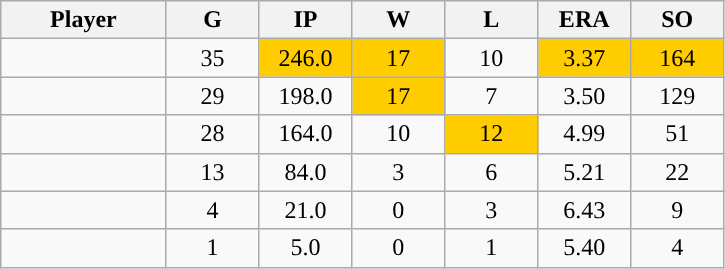<table class="wikitable sortable">
<tr>
<th bgcolor="#DDDDFF" width="16%">Player</th>
<th bgcolor="#DDDDFF" width="9%">G</th>
<th bgcolor="#DDDDFF" width="9%">IP</th>
<th bgcolor="#DDDDFF" width="9%">W</th>
<th bgcolor="#DDDDFF" width="9%">L</th>
<th bgcolor="#DDDDFF" width="9%">ERA</th>
<th bgcolor="#DDDDFF" width="9%">SO</th>
</tr>
<tr align="center">
<td></td>
<td>35</td>
<td style="background:#fc0;">246.0</td>
<td style="background:#fc0;">17</td>
<td>10</td>
<td style="background:#fc0;">3.37</td>
<td style="background:#fc0;">164</td>
</tr>
<tr align="center">
<td></td>
<td>29</td>
<td>198.0</td>
<td style="background:#fc0;">17</td>
<td>7</td>
<td>3.50</td>
<td>129</td>
</tr>
<tr align="center">
<td></td>
<td>28</td>
<td>164.0</td>
<td>10</td>
<td style="background:#fc0;">12</td>
<td>4.99</td>
<td>51</td>
</tr>
<tr align="center">
<td></td>
<td>13</td>
<td>84.0</td>
<td>3</td>
<td>6</td>
<td>5.21</td>
<td>22</td>
</tr>
<tr align="center">
<td></td>
<td>4</td>
<td>21.0</td>
<td>0</td>
<td>3</td>
<td>6.43</td>
<td>9</td>
</tr>
<tr align="center">
<td></td>
<td>1</td>
<td>5.0</td>
<td>0</td>
<td>1</td>
<td>5.40</td>
<td>4</td>
</tr>
</table>
